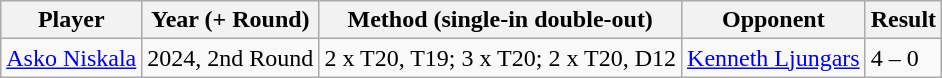<table class="wikitable sortable">
<tr>
<th>Player</th>
<th>Year (+ Round)</th>
<th>Method (single-in double-out)</th>
<th>Opponent</th>
<th>Result</th>
</tr>
<tr>
<td> <a href='#'>Asko Niskala</a></td>
<td>2024, 2nd Round</td>
<td>2 x T20, T19; 3 x T20; 2 x T20, D12</td>
<td> <a href='#'>Kenneth Ljungars</a></td>
<td>4 – 0</td>
</tr>
</table>
